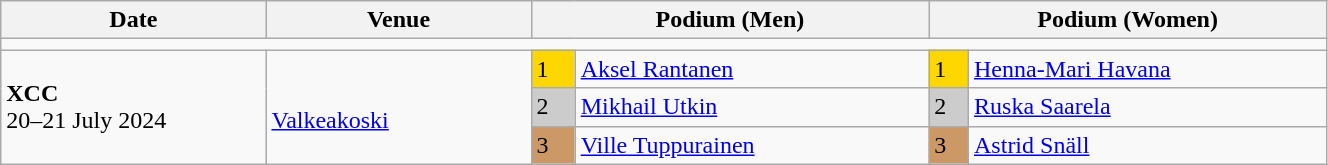<table class="wikitable" width=70%>
<tr>
<th>Date</th>
<th width=20%>Venue</th>
<th colspan=2 width=30%>Podium (Men)</th>
<th colspan=2 width=30%>Podium (Women)</th>
</tr>
<tr>
<td colspan=6></td>
</tr>
<tr>
<td rowspan=3><strong>XCC</strong> <br> 20–21 July 2024</td>
<td rowspan=3><br><a href='#'>Valkeakoski</a></td>
<td bgcolor=FFD700>1</td>
<td><a href='#'>Aksel Rantanen</a></td>
<td bgcolor=FFD700>1</td>
<td><a href='#'>Henna-Mari Havana</a></td>
</tr>
<tr>
<td bgcolor=CCCCCC>2</td>
<td><a href='#'>Mikhail Utkin</a></td>
<td bgcolor=CCCCCC>2</td>
<td><a href='#'>Ruska Saarela</a></td>
</tr>
<tr>
<td bgcolor=CC9966>3</td>
<td><a href='#'>Ville Tuppurainen</a></td>
<td bgcolor=CC9966>3</td>
<td><a href='#'>Astrid Snäll</a></td>
</tr>
</table>
